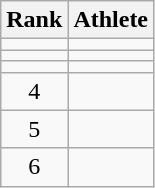<table class="wikitable" style="text-align:center">
<tr>
<th>Rank</th>
<th>Athlete</th>
</tr>
<tr>
<td></td>
<td align=left></td>
</tr>
<tr>
<td></td>
<td align=left></td>
</tr>
<tr>
<td></td>
<td align=left></td>
</tr>
<tr>
<td>4</td>
<td align=left></td>
</tr>
<tr>
<td>5</td>
<td align=left></td>
</tr>
<tr>
<td>6</td>
<td align=left></td>
</tr>
</table>
